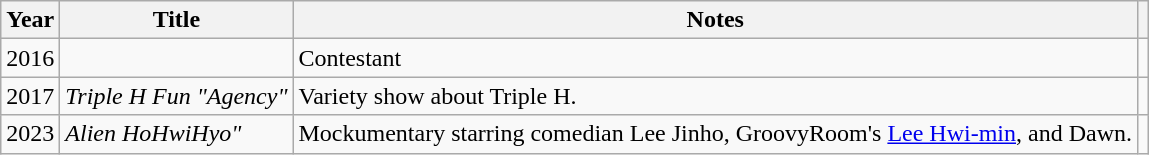<table class="wikitable sortable">
<tr>
<th>Year</th>
<th>Title</th>
<th>Notes</th>
<th class="unsortable"></th>
</tr>
<tr>
<td>2016</td>
<td></td>
<td>Contestant</td>
<td></td>
</tr>
<tr>
<td>2017</td>
<td><em>Triple H Fun "Agency"</em></td>
<td>Variety show about Triple H.</td>
<td></td>
</tr>
<tr>
<td>2023</td>
<td><em>Alien HoHwiHyo"</em></td>
<td>Mockumentary starring comedian Lee Jinho, GroovyRoom's <a href='#'>Lee Hwi-min</a>, and Dawn.</td>
<td></td>
</tr>
</table>
